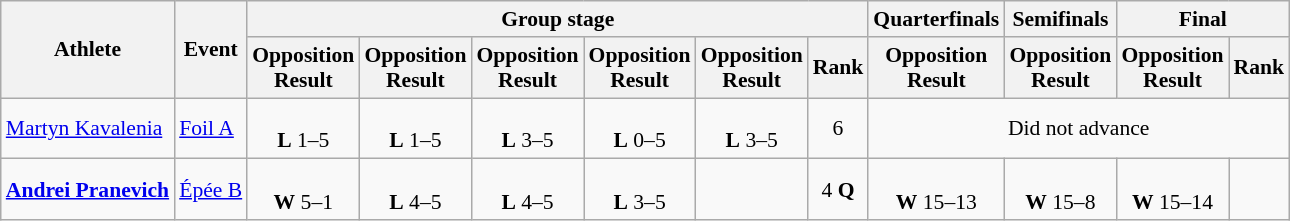<table class=wikitable style="font-size:90%">
<tr>
<th rowspan="2">Athlete</th>
<th rowspan="2">Event</th>
<th colspan="6">Group stage</th>
<th>Quarterfinals</th>
<th>Semifinals</th>
<th colspan="2">Final</th>
</tr>
<tr>
<th>Opposition<br>Result</th>
<th>Opposition<br>Result</th>
<th>Opposition<br>Result</th>
<th>Opposition<br>Result</th>
<th>Opposition<br>Result</th>
<th>Rank</th>
<th>Opposition<br>Result</th>
<th>Opposition<br>Result</th>
<th>Opposition<br>Result</th>
<th>Rank</th>
</tr>
<tr align=center>
<td align=left><a href='#'>Martyn Kavalenia</a></td>
<td align="left"><a href='#'>Foil A</a></td>
<td><br><strong>L</strong> 1–5</td>
<td><br><strong>L</strong> 1–5</td>
<td><br><strong>L</strong> 3–5</td>
<td><br><strong>L</strong> 0–5</td>
<td><br><strong>L</strong> 3–5</td>
<td>6</td>
<td colspan=4>Did not advance</td>
</tr>
<tr align=center>
<td align=left><strong><a href='#'>Andrei Pranevich</a></strong></td>
<td align="left"><a href='#'>Épée B</a></td>
<td><br><strong>W</strong> 5–1</td>
<td><br><strong>L</strong> 4–5</td>
<td><br><strong>L</strong> 4–5</td>
<td><br><strong>L</strong> 3–5</td>
<td></td>
<td>4 <strong>Q</strong></td>
<td><br><strong>W</strong> 15–13</td>
<td><br><strong>W</strong> 15–8</td>
<td><br><strong>W</strong> 15–14</td>
<td></td>
</tr>
</table>
